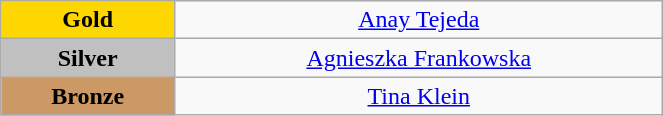<table class="wikitable" style="text-align:center; " width="35%">
<tr>
<td bgcolor="gold"><strong>Gold</strong></td>
<td><a href='#'>Anay Tejeda</a><br>  <small><em></em></small></td>
</tr>
<tr>
<td bgcolor="silver"><strong>Silver</strong></td>
<td><a href='#'>Agnieszka Frankowska</a><br>  <small><em></em></small></td>
</tr>
<tr>
<td bgcolor="CC9966"><strong>Bronze</strong></td>
<td><a href='#'>Tina Klein</a><br>  <small><em></em></small></td>
</tr>
</table>
